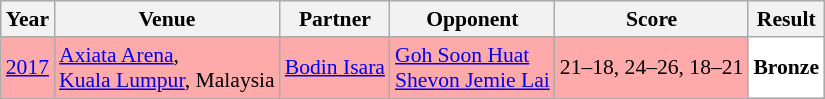<table class="sortable wikitable" style="font-size: 90%;">
<tr>
<th>Year</th>
<th>Venue</th>
<th>Partner</th>
<th>Opponent</th>
<th>Score</th>
<th>Result</th>
</tr>
<tr style="background:#FFAAAA">
<td align="center"><a href='#'>2017</a></td>
<td align="left"><a href='#'>Axiata Arena</a>,<br><a href='#'>Kuala Lumpur</a>, Malaysia</td>
<td align="left"> <a href='#'>Bodin Isara</a></td>
<td align="left"> <a href='#'>Goh Soon Huat</a><br> <a href='#'>Shevon Jemie Lai</a></td>
<td align="left">21–18, 24–26, 18–21</td>
<td style="text-align:left; background:white"> <strong>Bronze</strong></td>
</tr>
</table>
